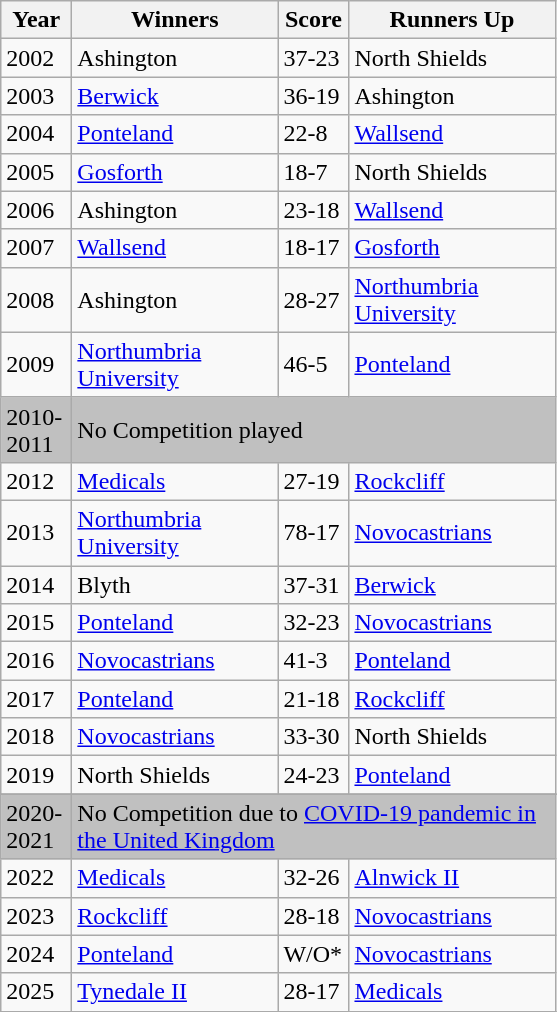<table class="wikitable" border="1">
<tr>
<th width="40pt">Year</th>
<th width="130pt">Winners</th>
<th width="40pt">Score</th>
<th width="130pt">Runners Up</th>
</tr>
<tr>
<td>2002</td>
<td>Ashington</td>
<td>37-23</td>
<td>North Shields</td>
</tr>
<tr>
<td>2003</td>
<td><a href='#'>Berwick</a></td>
<td>36-19</td>
<td>Ashington</td>
</tr>
<tr>
<td>2004</td>
<td><a href='#'>Ponteland</a></td>
<td>22-8</td>
<td><a href='#'>Wallsend</a></td>
</tr>
<tr>
<td>2005</td>
<td><a href='#'>Gosforth</a></td>
<td>18-7</td>
<td>North Shields</td>
</tr>
<tr>
<td>2006</td>
<td>Ashington</td>
<td>23-18</td>
<td><a href='#'>Wallsend</a></td>
</tr>
<tr>
<td>2007</td>
<td><a href='#'>Wallsend</a></td>
<td>18-17</td>
<td><a href='#'>Gosforth</a></td>
</tr>
<tr>
<td>2008</td>
<td>Ashington</td>
<td>28-27</td>
<td><a href='#'>Northumbria University</a></td>
</tr>
<tr>
<td>2009</td>
<td><a href='#'>Northumbria University</a></td>
<td>46-5</td>
<td><a href='#'>Ponteland</a></td>
</tr>
<tr>
<td style="background:silver">2010-2011</td>
<td colspan="6" style="background:silver">No Competition played</td>
</tr>
<tr>
<td>2012</td>
<td><a href='#'>Medicals</a></td>
<td>27-19</td>
<td><a href='#'>Rockcliff</a></td>
</tr>
<tr>
<td>2013</td>
<td><a href='#'>Northumbria University</a></td>
<td>78-17</td>
<td><a href='#'>Novocastrians</a></td>
</tr>
<tr>
<td>2014</td>
<td>Blyth</td>
<td>37-31</td>
<td><a href='#'>Berwick</a></td>
</tr>
<tr>
<td>2015</td>
<td><a href='#'>Ponteland</a></td>
<td>32-23</td>
<td><a href='#'>Novocastrians</a></td>
</tr>
<tr>
<td>2016</td>
<td><a href='#'>Novocastrians</a></td>
<td>41-3</td>
<td><a href='#'>Ponteland</a></td>
</tr>
<tr>
<td>2017</td>
<td><a href='#'>Ponteland</a></td>
<td>21-18</td>
<td><a href='#'>Rockcliff</a></td>
</tr>
<tr>
<td>2018</td>
<td><a href='#'>Novocastrians</a></td>
<td>33-30</td>
<td>North Shields</td>
</tr>
<tr>
<td>2019</td>
<td>North Shields</td>
<td>24-23</td>
<td><a href='#'>Ponteland</a></td>
</tr>
<tr>
</tr>
<tr>
<td style="background:silver">2020-2021</td>
<td colspan="6" style="background:silver">No Competition due to <a href='#'>COVID-19 pandemic in the United Kingdom</a></td>
</tr>
<tr>
<td>2022</td>
<td><a href='#'>Medicals</a></td>
<td>32-26</td>
<td><a href='#'>Alnwick II</a></td>
</tr>
<tr>
<td>2023</td>
<td><a href='#'>Rockcliff</a></td>
<td>28-18</td>
<td><a href='#'>Novocastrians</a></td>
</tr>
<tr>
<td>2024</td>
<td><a href='#'>Ponteland</a></td>
<td>W/O*</td>
<td><a href='#'>Novocastrians</a></td>
</tr>
<tr>
<td>2025</td>
<td><a href='#'>Tynedale II</a></td>
<td>28-17</td>
<td><a href='#'>Medicals</a></td>
</tr>
<tr>
</tr>
</table>
